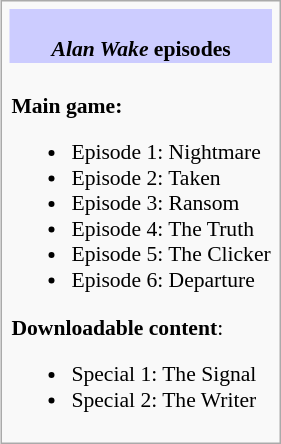<table class="infobox" style="font-size:90%; float:right;">
<tr>
<th style="background:#ccf; text-align:center;"><br><em>Alan Wake</em> episodes</th>
</tr>
<tr>
<td><br><strong>Main game:</strong><ul><li>Episode 1: Nightmare</li><li>Episode 2: Taken</li><li>Episode 3: Ransom</li><li>Episode 4: The Truth</li><li>Episode 5: The Clicker</li><li>Episode 6: Departure</li></ul><strong>Downloadable content</strong>:<ul><li>Special 1: The Signal</li><li>Special 2: The Writer</li></ul></td>
</tr>
</table>
